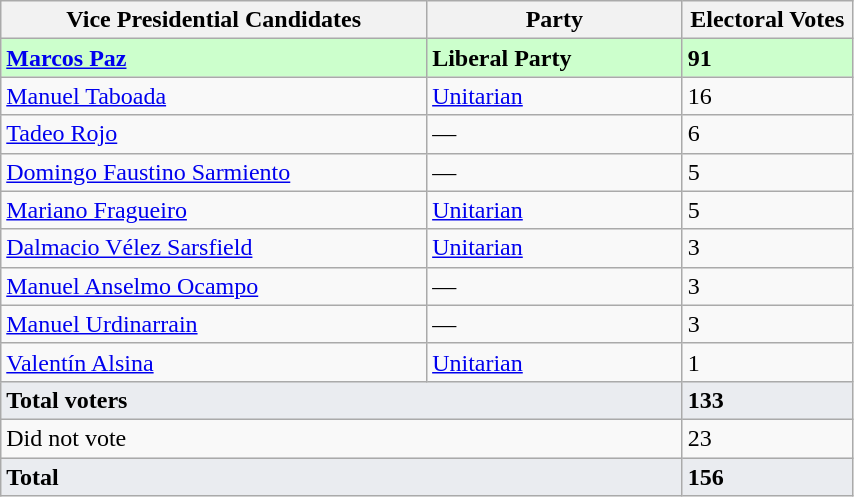<table class="wikitable" width="45%">
<tr>
<th width="50%">Vice Presidential Candidates</th>
<th width="30%">Party</th>
<th width="20%">Electoral Votes</th>
</tr>
<tr style="background:#cfc;">
<td><strong><a href='#'>Marcos Paz</a></strong></td>
<td><strong>Liberal Party</strong></td>
<td><strong>91</strong></td>
</tr>
<tr>
<td><a href='#'>Manuel Taboada</a></td>
<td><a href='#'>Unitarian</a></td>
<td>16</td>
</tr>
<tr>
<td><a href='#'>Tadeo Rojo</a></td>
<td>—</td>
<td>6</td>
</tr>
<tr>
<td><a href='#'>Domingo Faustino Sarmiento</a></td>
<td>—</td>
<td>5</td>
</tr>
<tr>
<td><a href='#'>Mariano Fragueiro</a></td>
<td><a href='#'>Unitarian</a></td>
<td>5</td>
</tr>
<tr>
<td><a href='#'>Dalmacio Vélez Sarsfield</a></td>
<td><a href='#'>Unitarian</a></td>
<td>3</td>
</tr>
<tr>
<td><a href='#'>Manuel Anselmo Ocampo</a></td>
<td>—</td>
<td>3</td>
</tr>
<tr>
<td><a href='#'>Manuel Urdinarrain</a></td>
<td>—</td>
<td>3</td>
</tr>
<tr>
<td><a href='#'>Valentín Alsina</a></td>
<td><a href='#'>Unitarian</a></td>
<td>1</td>
</tr>
<tr style="background:#EAECF0;">
<td colspan=2><strong>Total voters</strong></td>
<td><strong>133</strong></td>
</tr>
<tr>
<td colspan=2>Did not vote</td>
<td>23</td>
</tr>
<tr style="background:#EAECF0;">
<td colspan=2><strong>Total</strong></td>
<td><strong>156</strong></td>
</tr>
</table>
